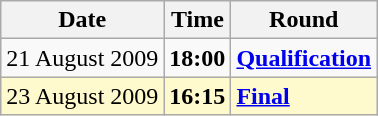<table class="wikitable">
<tr>
<th>Date</th>
<th>Time</th>
<th>Round</th>
</tr>
<tr>
<td>21 August 2009</td>
<td><strong>18:00</strong></td>
<td><strong><a href='#'>Qualification</a></strong></td>
</tr>
<tr style=background:lemonchiffon>
<td>23 August 2009</td>
<td><strong>16:15</strong></td>
<td><strong><a href='#'>Final</a></strong></td>
</tr>
</table>
